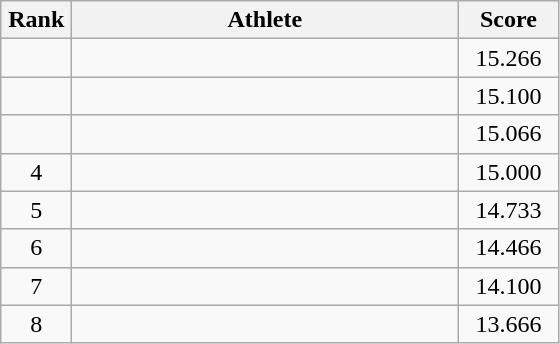<table class=wikitable style="text-align:center">
<tr>
<th width=40>Rank</th>
<th width=250>Athlete</th>
<th width=60>Score</th>
</tr>
<tr>
<td></td>
<td align=left></td>
<td>15.266</td>
</tr>
<tr>
<td></td>
<td align=left></td>
<td>15.100</td>
</tr>
<tr>
<td></td>
<td align=left></td>
<td>15.066</td>
</tr>
<tr>
<td>4</td>
<td align=left></td>
<td>15.000</td>
</tr>
<tr>
<td>5</td>
<td align=left></td>
<td>14.733</td>
</tr>
<tr>
<td>6</td>
<td align=left></td>
<td>14.466</td>
</tr>
<tr>
<td>7</td>
<td align=left></td>
<td>14.100</td>
</tr>
<tr>
<td>8</td>
<td align=left></td>
<td>13.666</td>
</tr>
</table>
